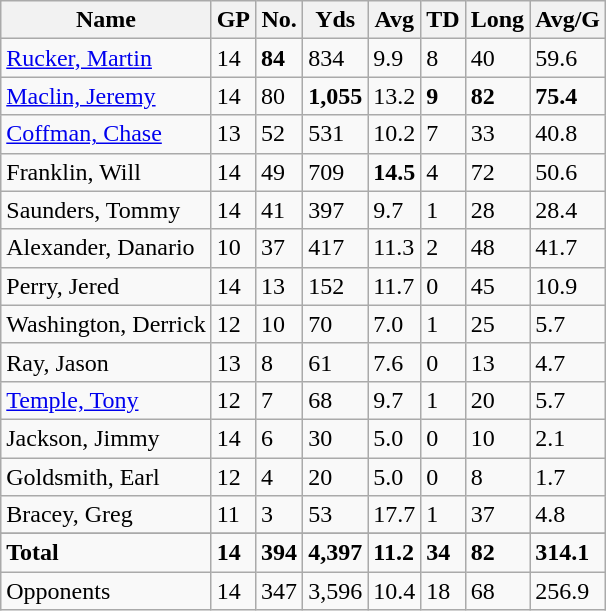<table class="wikitable sortable" style="white-space:nowrap">
<tr>
<th>Name</th>
<th>GP</th>
<th>No.</th>
<th>Yds</th>
<th>Avg</th>
<th>TD</th>
<th>Long</th>
<th>Avg/G</th>
</tr>
<tr>
<td><a href='#'>Rucker, Martin</a></td>
<td>14</td>
<td><strong>84</strong></td>
<td>834</td>
<td>9.9</td>
<td>8</td>
<td>40</td>
<td>59.6</td>
</tr>
<tr>
<td><a href='#'>Maclin, Jeremy</a></td>
<td>14</td>
<td>80</td>
<td><strong>1,055</strong></td>
<td>13.2</td>
<td><strong>9</strong></td>
<td><strong>82</strong></td>
<td><strong>75.4</strong></td>
</tr>
<tr>
<td><a href='#'>Coffman, Chase</a></td>
<td>13</td>
<td>52</td>
<td>531</td>
<td>10.2</td>
<td>7</td>
<td>33</td>
<td>40.8</td>
</tr>
<tr>
<td>Franklin, Will</td>
<td>14</td>
<td>49</td>
<td>709</td>
<td><strong>14.5</strong></td>
<td>4</td>
<td>72</td>
<td>50.6</td>
</tr>
<tr>
<td>Saunders, Tommy</td>
<td>14</td>
<td>41</td>
<td>397</td>
<td>9.7</td>
<td>1</td>
<td>28</td>
<td>28.4</td>
</tr>
<tr>
<td>Alexander, Danario</td>
<td>10</td>
<td>37</td>
<td>417</td>
<td>11.3</td>
<td>2</td>
<td>48</td>
<td>41.7</td>
</tr>
<tr>
<td>Perry, Jered</td>
<td>14</td>
<td>13</td>
<td>152</td>
<td>11.7</td>
<td>0</td>
<td>45</td>
<td>10.9</td>
</tr>
<tr>
<td>Washington, Derrick</td>
<td>12</td>
<td>10</td>
<td>70</td>
<td>7.0</td>
<td>1</td>
<td>25</td>
<td>5.7</td>
</tr>
<tr>
<td>Ray, Jason</td>
<td>13</td>
<td>8</td>
<td>61</td>
<td>7.6</td>
<td>0</td>
<td>13</td>
<td>4.7</td>
</tr>
<tr>
<td><a href='#'>Temple, Tony</a></td>
<td>12</td>
<td>7</td>
<td>68</td>
<td>9.7</td>
<td>1</td>
<td>20</td>
<td>5.7</td>
</tr>
<tr>
<td>Jackson, Jimmy</td>
<td>14</td>
<td>6</td>
<td>30</td>
<td>5.0</td>
<td>0</td>
<td>10</td>
<td>2.1</td>
</tr>
<tr>
<td>Goldsmith, Earl</td>
<td>12</td>
<td>4</td>
<td>20</td>
<td>5.0</td>
<td>0</td>
<td>8</td>
<td>1.7</td>
</tr>
<tr>
<td>Bracey, Greg</td>
<td>11</td>
<td>3</td>
<td>53</td>
<td>17.7</td>
<td>1</td>
<td>37</td>
<td>4.8</td>
</tr>
<tr>
</tr>
<tr style="font-weight:bold;">
<td>Total</td>
<td>14</td>
<td>394</td>
<td>4,397</td>
<td>11.2</td>
<td>34</td>
<td>82</td>
<td>314.1</td>
</tr>
<tr>
<td>Opponents</td>
<td>14</td>
<td>347</td>
<td>3,596</td>
<td>10.4</td>
<td>18</td>
<td>68</td>
<td>256.9</td>
</tr>
</table>
